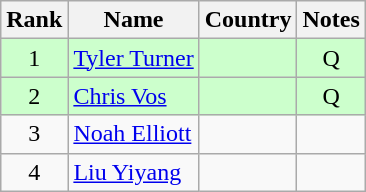<table class="wikitable" style="text-align:center;">
<tr>
<th>Rank</th>
<th>Name</th>
<th>Country</th>
<th>Notes</th>
</tr>
<tr bgcolor=ccffcc>
<td>1</td>
<td align=left><a href='#'>Tyler Turner</a></td>
<td align=left></td>
<td>Q</td>
</tr>
<tr bgcolor=ccffcc>
<td>2</td>
<td align=left><a href='#'>Chris Vos</a></td>
<td align=left></td>
<td>Q</td>
</tr>
<tr>
<td>3</td>
<td align=left><a href='#'>Noah Elliott</a></td>
<td align=left></td>
<td></td>
</tr>
<tr>
<td>4</td>
<td align=left><a href='#'>Liu Yiyang</a></td>
<td align=left></td>
<td></td>
</tr>
</table>
